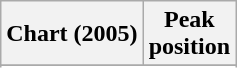<table class="wikitable sortable plainrowheaders" style="text-align:center;">
<tr>
<th scope="col">Chart (2005)</th>
<th scope="col">Peak<br>position</th>
</tr>
<tr>
</tr>
<tr>
</tr>
<tr>
</tr>
<tr>
</tr>
<tr>
</tr>
<tr>
</tr>
</table>
